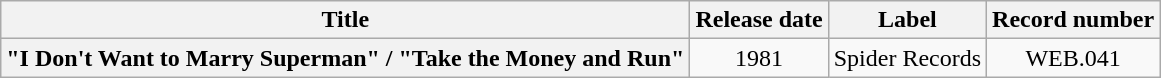<table class="wikitable plainrowheaders" style="text-align:center;">
<tr>
<th scope="col">Title</th>
<th scope="col">Release date</th>
<th scope="col">Label</th>
<th scope="col">Record number</th>
</tr>
<tr>
<th scope="row">"I Don't Want to Marry Superman" / "Take the Money and Run"</th>
<td>1981</td>
<td>Spider Records</td>
<td>WEB.041</td>
</tr>
</table>
